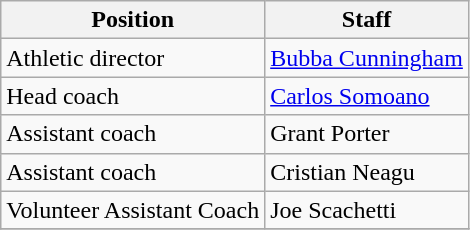<table class="wikitable">
<tr>
<th>Position</th>
<th>Staff</th>
</tr>
<tr>
<td>Athletic director</td>
<td><a href='#'>Bubba Cunningham</a></td>
</tr>
<tr>
<td>Head coach</td>
<td><a href='#'>Carlos Somoano</a></td>
</tr>
<tr>
<td>Assistant coach</td>
<td>Grant Porter</td>
</tr>
<tr>
<td>Assistant coach</td>
<td>Cristian Neagu</td>
</tr>
<tr>
<td>Volunteer Assistant Coach</td>
<td>Joe Scachetti</td>
</tr>
<tr>
</tr>
</table>
